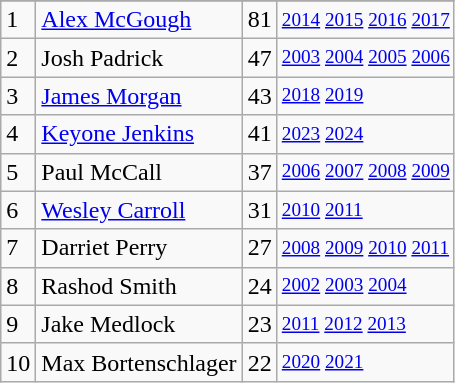<table class="wikitable">
<tr>
</tr>
<tr>
<td>1</td>
<td><a href='#'>Alex McGough</a></td>
<td><abbr>81</abbr></td>
<td style="font-size:80%;"><a href='#'>2014</a> <a href='#'>2015</a> <a href='#'>2016</a> <a href='#'>2017</a></td>
</tr>
<tr>
<td>2</td>
<td>Josh Padrick</td>
<td><abbr>47</abbr></td>
<td style="font-size:80%;"><a href='#'>2003</a> <a href='#'>2004</a> <a href='#'>2005</a> <a href='#'>2006</a></td>
</tr>
<tr>
<td>3</td>
<td><a href='#'>James Morgan</a></td>
<td><abbr>43</abbr></td>
<td style="font-size:80%;"><a href='#'>2018</a> <a href='#'>2019</a></td>
</tr>
<tr>
<td>4</td>
<td><a href='#'>Keyone Jenkins</a></td>
<td><abbr>41</abbr></td>
<td style="font-size:80%;"><a href='#'>2023</a> <a href='#'>2024</a></td>
</tr>
<tr>
<td>5</td>
<td>Paul McCall</td>
<td><abbr>37</abbr></td>
<td style="font-size:80%;"><a href='#'>2006</a> <a href='#'>2007</a> <a href='#'>2008</a> <a href='#'>2009</a></td>
</tr>
<tr>
<td>6</td>
<td><a href='#'>Wesley Carroll</a></td>
<td><abbr>31</abbr></td>
<td style="font-size:80%;"><a href='#'>2010</a> <a href='#'>2011</a></td>
</tr>
<tr>
<td>7</td>
<td>Darriet Perry</td>
<td><abbr>27</abbr></td>
<td style="font-size:80%;"><a href='#'>2008</a> <a href='#'>2009</a> <a href='#'>2010</a> <a href='#'>2011</a></td>
</tr>
<tr>
<td>8</td>
<td>Rashod Smith</td>
<td><abbr>24</abbr></td>
<td style="font-size:80%;"><a href='#'>2002</a> <a href='#'>2003</a> <a href='#'>2004</a></td>
</tr>
<tr>
<td>9</td>
<td>Jake Medlock</td>
<td><abbr>23</abbr></td>
<td style="font-size:80%;"><a href='#'>2011</a> <a href='#'>2012</a> <a href='#'>2013</a></td>
</tr>
<tr>
<td>10</td>
<td>Max Bortenschlager</td>
<td><abbr>22</abbr></td>
<td style="font-size:80%;"><a href='#'>2020</a> <a href='#'>2021</a></td>
</tr>
</table>
